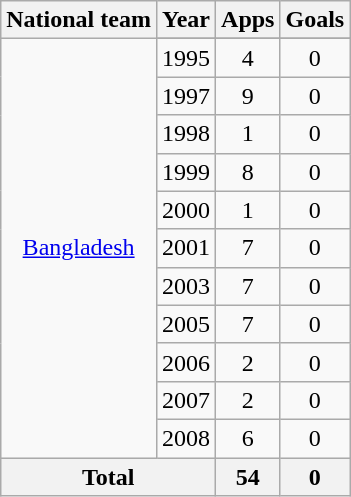<table class="wikitable" style="text-align:center">
<tr>
<th>National team</th>
<th>Year</th>
<th>Apps</th>
<th>Goals</th>
</tr>
<tr>
<td rowspan="12"><a href='#'>Bangladesh</a></td>
</tr>
<tr>
<td>1995</td>
<td>4</td>
<td>0</td>
</tr>
<tr>
<td>1997</td>
<td>9</td>
<td>0</td>
</tr>
<tr>
<td>1998</td>
<td>1</td>
<td>0</td>
</tr>
<tr>
<td>1999</td>
<td>8</td>
<td>0</td>
</tr>
<tr>
<td>2000</td>
<td>1</td>
<td>0</td>
</tr>
<tr>
<td>2001</td>
<td>7</td>
<td>0</td>
</tr>
<tr>
<td>2003</td>
<td>7</td>
<td>0</td>
</tr>
<tr>
<td>2005</td>
<td>7</td>
<td>0</td>
</tr>
<tr>
<td>2006</td>
<td>2</td>
<td>0</td>
</tr>
<tr>
<td>2007</td>
<td>2</td>
<td>0</td>
</tr>
<tr>
<td>2008</td>
<td>6</td>
<td>0</td>
</tr>
<tr>
<th colspan="2">Total</th>
<th>54</th>
<th>0</th>
</tr>
</table>
